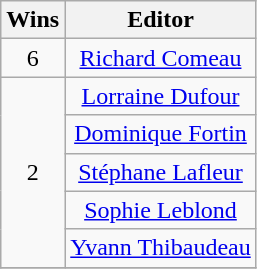<table class="wikitable" style="text-align:center;">
<tr>
<th scope="col" width="10">Wins</th>
<th scope="col" align="center">Editor</th>
</tr>
<tr>
<td rowspan="1" style="text-align:center;">6</td>
<td><a href='#'>Richard Comeau</a></td>
</tr>
<tr>
<td rowspan="5" style="text-align:center;">2</td>
<td><a href='#'>Lorraine Dufour</a></td>
</tr>
<tr>
<td><a href='#'>Dominique Fortin</a></td>
</tr>
<tr>
<td><a href='#'>Stéphane Lafleur</a></td>
</tr>
<tr>
<td><a href='#'>Sophie Leblond</a></td>
</tr>
<tr>
<td><a href='#'>Yvann Thibaudeau</a></td>
</tr>
<tr>
</tr>
</table>
